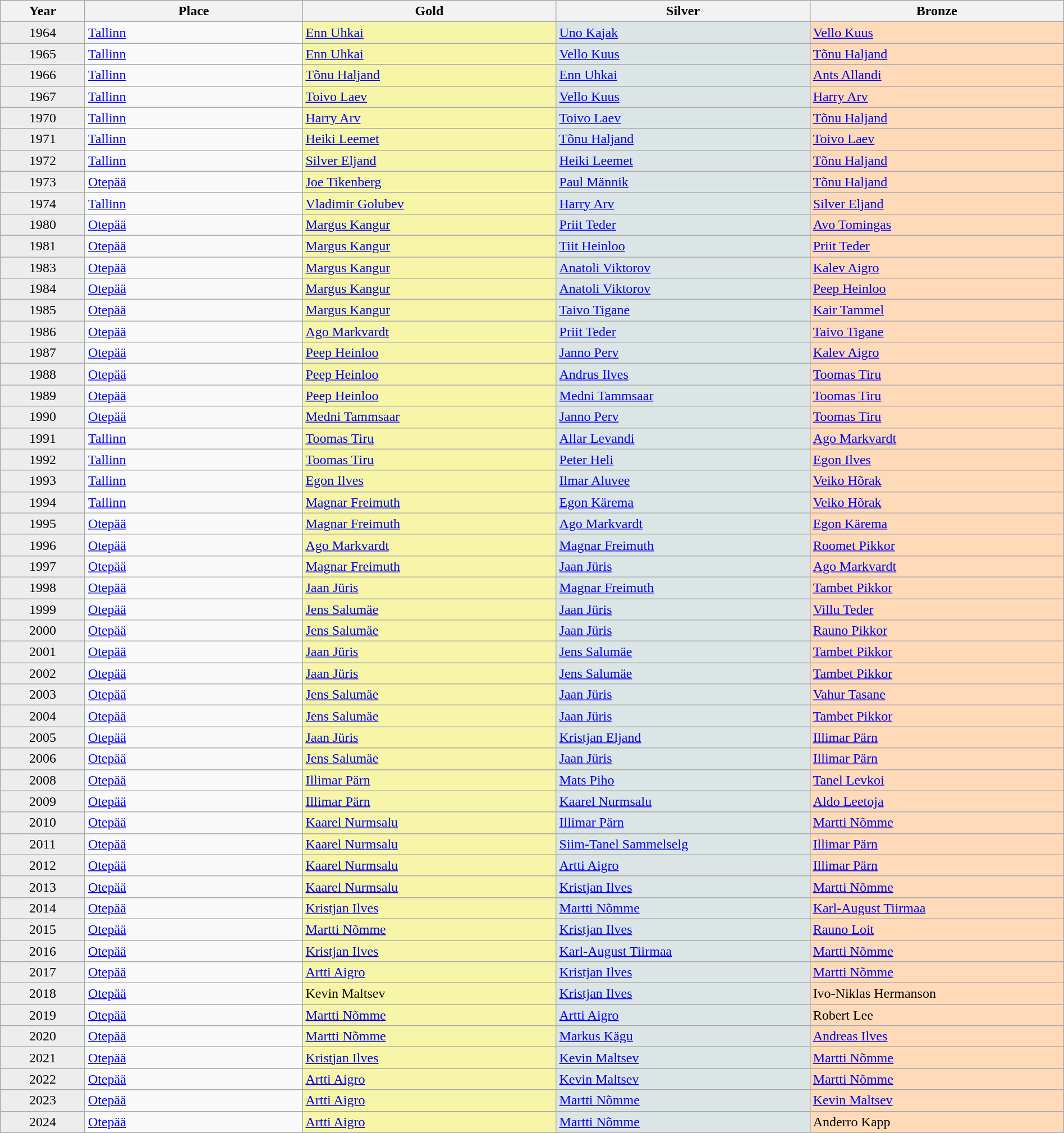<table class="wikitable" style=" width:100%">
<tr style="background:#EDEDED;">
<th class="hintergrundfarbe6" style="width:7%">Year</th>
<th class="hintergrundfarbe6" style="width:18%">Place</th>
<th bgcolor=gold style="width:21%;">Gold</th>
<th bgcolor=silver style="width:21%;">Silver</th>
<th bgcolor="#CC9966" style="width:21%;">Bronze</th>
</tr>
<tr>
<td align="center" bgcolor="#EDEDED">1964</td>
<td><a href='#'>Tallinn</a></td>
<td bgcolor="#F7F6A8"><a href='#'>Enn Uhkai</a></td>
<td bgcolor="#DCE5E5"><a href='#'>Uno Kajak</a></td>
<td bgcolor="#FFDAB9"><a href='#'>Vello Kuus</a></td>
</tr>
<tr>
<td align="center" bgcolor="#EDEDED">1965</td>
<td><a href='#'>Tallinn</a></td>
<td bgcolor="#F7F6A8"><a href='#'>Enn Uhkai</a></td>
<td bgcolor="#DCE5E5"><a href='#'>Vello Kuus</a></td>
<td bgcolor="#FFDAB9"><a href='#'>Tõnu Haljand</a></td>
</tr>
<tr>
<td align="center" bgcolor="#EDEDED">1966</td>
<td><a href='#'>Tallinn</a></td>
<td bgcolor="#F7F6A8"><a href='#'>Tõnu Haljand</a></td>
<td bgcolor="#DCE5E5"><a href='#'>Enn Uhkai</a></td>
<td bgcolor="#FFDAB9"><a href='#'>Ants Allandi</a></td>
</tr>
<tr>
<td align="center" bgcolor="#EDEDED">1967</td>
<td><a href='#'>Tallinn</a></td>
<td bgcolor="#F7F6A8"><a href='#'>Toivo Laev</a></td>
<td bgcolor="#DCE5E5"><a href='#'>Vello Kuus</a></td>
<td bgcolor="#FFDAB9"><a href='#'>Harry Arv</a></td>
</tr>
<tr>
<td align="center" bgcolor="#EDEDED">1970</td>
<td><a href='#'>Tallinn</a></td>
<td bgcolor="#F7F6A8"><a href='#'>Harry Arv</a></td>
<td bgcolor="#DCE5E5"><a href='#'>Toivo Laev</a></td>
<td bgcolor="#FFDAB9"><a href='#'>Tõnu Haljand</a></td>
</tr>
<tr>
<td align="center" bgcolor="#EDEDED">1971</td>
<td><a href='#'>Tallinn</a></td>
<td bgcolor="#F7F6A8"><a href='#'>Heiki Leemet</a></td>
<td bgcolor="#DCE5E5"><a href='#'>Tõnu Haljand</a></td>
<td bgcolor="#FFDAB9"><a href='#'>Toivo Laev</a></td>
</tr>
<tr>
<td align="center" bgcolor="#EDEDED">1972</td>
<td><a href='#'>Tallinn</a></td>
<td bgcolor="#F7F6A8"><a href='#'>Silver Eljand</a></td>
<td bgcolor="#DCE5E5"><a href='#'>Heiki Leemet</a></td>
<td bgcolor="#FFDAB9"><a href='#'>Tõnu Haljand</a></td>
</tr>
<tr>
<td align="center" bgcolor="#EDEDED">1973</td>
<td><a href='#'>Otepää</a></td>
<td bgcolor="#F7F6A8"><a href='#'>Joe Tikenberg</a></td>
<td bgcolor="#DCE5E5"><a href='#'>Paul Männik</a></td>
<td bgcolor="#FFDAB9"><a href='#'>Tõnu Haljand</a></td>
</tr>
<tr>
<td align="center" bgcolor="#EDEDED">1974</td>
<td><a href='#'>Tallinn</a></td>
<td bgcolor="#F7F6A8"><a href='#'>Vladimir Golubev</a></td>
<td bgcolor="#DCE5E5"><a href='#'>Harry Arv</a></td>
<td bgcolor="#FFDAB9"><a href='#'>Silver Eljand</a></td>
</tr>
<tr>
<td align="center" bgcolor="#EDEDED">1980</td>
<td><a href='#'>Otepää</a></td>
<td bgcolor="#F7F6A8"><a href='#'>Margus Kangur</a></td>
<td bgcolor="#DCE5E5"><a href='#'>Priit Teder</a></td>
<td bgcolor="#FFDAB9"><a href='#'>Avo Tomingas</a></td>
</tr>
<tr>
<td align="center" bgcolor="#EDEDED">1981</td>
<td><a href='#'>Otepää</a></td>
<td bgcolor="#F7F6A8"><a href='#'>Margus Kangur</a></td>
<td bgcolor="#DCE5E5"><a href='#'>Tiit Heinloo</a></td>
<td bgcolor="#FFDAB9"><a href='#'>Priit Teder</a></td>
</tr>
<tr>
<td align="center" bgcolor="#EDEDED">1983</td>
<td><a href='#'>Otepää</a></td>
<td bgcolor="#F7F6A8"><a href='#'>Margus Kangur</a></td>
<td bgcolor="#DCE5E5"><a href='#'>Anatoli Viktorov</a></td>
<td bgcolor="#FFDAB9"><a href='#'>Kalev Aigro</a></td>
</tr>
<tr>
<td align="center" bgcolor="#EDEDED">1984</td>
<td><a href='#'>Otepää</a></td>
<td bgcolor="#F7F6A8"><a href='#'>Margus Kangur</a></td>
<td bgcolor="#DCE5E5"><a href='#'>Anatoli Viktorov</a></td>
<td bgcolor="#FFDAB9"><a href='#'>Peep Heinloo</a></td>
</tr>
<tr>
<td align="center" bgcolor="#EDEDED">1985</td>
<td><a href='#'>Otepää</a></td>
<td bgcolor="#F7F6A8"><a href='#'>Margus Kangur</a></td>
<td bgcolor="#DCE5E5"><a href='#'>Taivo Tigane</a></td>
<td bgcolor="#FFDAB9"><a href='#'>Kair Tammel</a></td>
</tr>
<tr>
<td align="center" bgcolor="#EDEDED">1986</td>
<td><a href='#'>Otepää</a></td>
<td bgcolor="#F7F6A8"><a href='#'>Ago Markvardt</a></td>
<td bgcolor="#DCE5E5"><a href='#'>Priit Teder</a></td>
<td bgcolor="#FFDAB9"><a href='#'>Taivo Tigane</a></td>
</tr>
<tr>
<td align="center" bgcolor="#EDEDED">1987</td>
<td><a href='#'>Otepää</a></td>
<td bgcolor="#F7F6A8"><a href='#'>Peep Heinloo</a></td>
<td bgcolor="#DCE5E5"><a href='#'>Janno Perv</a></td>
<td bgcolor="#FFDAB9"><a href='#'>Kalev Aigro</a></td>
</tr>
<tr>
<td align="center" bgcolor="#EDEDED">1988</td>
<td><a href='#'>Otepää</a></td>
<td bgcolor="#F7F6A8"><a href='#'>Peep Heinloo</a></td>
<td bgcolor="#DCE5E5"><a href='#'>Andrus Ilves</a></td>
<td bgcolor="#FFDAB9"><a href='#'>Toomas Tiru</a></td>
</tr>
<tr>
<td align="center" bgcolor="#EDEDED">1989</td>
<td><a href='#'>Otepää</a></td>
<td bgcolor="#F7F6A8"><a href='#'>Peep Heinloo</a></td>
<td bgcolor="#DCE5E5"><a href='#'>Medni Tammsaar</a></td>
<td bgcolor="#FFDAB9"><a href='#'>Toomas Tiru</a></td>
</tr>
<tr>
<td align="center" bgcolor="#EDEDED">1990</td>
<td><a href='#'>Otepää</a></td>
<td bgcolor="#F7F6A8"><a href='#'>Medni Tammsaar</a></td>
<td bgcolor="#DCE5E5"><a href='#'>Janno Perv</a></td>
<td bgcolor="#FFDAB9"><a href='#'>Toomas Tiru</a></td>
</tr>
<tr>
<td align="center" bgcolor="#EDEDED">1991</td>
<td><a href='#'>Tallinn</a></td>
<td bgcolor="#F7F6A8"><a href='#'>Toomas Tiru</a></td>
<td bgcolor="#DCE5E5"><a href='#'>Allar Levandi</a></td>
<td bgcolor="#FFDAB9"><a href='#'>Ago Markvardt</a></td>
</tr>
<tr>
<td align="center" bgcolor="#EDEDED">1992</td>
<td><a href='#'>Tallinn</a></td>
<td bgcolor="#F7F6A8"><a href='#'>Toomas Tiru</a></td>
<td bgcolor="#DCE5E5"><a href='#'>Peter Heli</a></td>
<td bgcolor="#FFDAB9"><a href='#'>Egon Ilves</a></td>
</tr>
<tr>
<td align="center" bgcolor="#EDEDED">1993</td>
<td><a href='#'>Tallinn</a></td>
<td bgcolor="#F7F6A8"><a href='#'>Egon Ilves</a></td>
<td bgcolor="#DCE5E5"><a href='#'>Ilmar Aluvee</a></td>
<td bgcolor="#FFDAB9"><a href='#'>Veiko Hõrak</a></td>
</tr>
<tr>
<td align="center" bgcolor="#EDEDED">1994</td>
<td><a href='#'>Tallinn</a></td>
<td bgcolor="#F7F6A8"><a href='#'>Magnar Freimuth</a></td>
<td bgcolor="#DCE5E5"><a href='#'>Egon Kärema</a></td>
<td bgcolor="#FFDAB9"><a href='#'>Veiko Hõrak</a></td>
</tr>
<tr>
<td align="center" bgcolor="#EDEDED">1995</td>
<td><a href='#'>Otepää</a></td>
<td bgcolor="#F7F6A8"><a href='#'>Magnar Freimuth</a></td>
<td bgcolor="#DCE5E5"><a href='#'>Ago Markvardt</a></td>
<td bgcolor="#FFDAB9"><a href='#'>Egon Kärema</a></td>
</tr>
<tr>
<td align="center" bgcolor="#EDEDED">1996</td>
<td><a href='#'>Otepää</a></td>
<td bgcolor="#F7F6A8"><a href='#'>Ago Markvardt</a></td>
<td bgcolor="#DCE5E5"><a href='#'>Magnar Freimuth</a></td>
<td bgcolor="#FFDAB9"><a href='#'>Roomet Pikkor</a></td>
</tr>
<tr>
<td align="center" bgcolor="#EDEDED">1997</td>
<td><a href='#'>Otepää</a></td>
<td bgcolor="#F7F6A8"><a href='#'>Magnar Freimuth</a></td>
<td bgcolor="#DCE5E5"><a href='#'>Jaan Jüris</a></td>
<td bgcolor="#FFDAB9"><a href='#'>Ago Markvardt</a></td>
</tr>
<tr>
<td align="center" bgcolor="#EDEDED">1998</td>
<td><a href='#'>Otepää</a></td>
<td bgcolor="#F7F6A8"><a href='#'>Jaan Jüris</a></td>
<td bgcolor="#DCE5E5"><a href='#'>Magnar Freimuth</a></td>
<td bgcolor="#FFDAB9"><a href='#'>Tambet Pikkor</a></td>
</tr>
<tr>
<td align="center" bgcolor="#EDEDED">1999</td>
<td><a href='#'>Otepää</a></td>
<td bgcolor="#F7F6A8"><a href='#'>Jens Salumäe</a></td>
<td bgcolor="#DCE5E5"><a href='#'>Jaan Jüris</a></td>
<td bgcolor="#FFDAB9"><a href='#'>Villu Teder</a></td>
</tr>
<tr>
<td align="center" bgcolor="#EDEDED">2000</td>
<td><a href='#'>Otepää</a></td>
<td bgcolor="#F7F6A8"><a href='#'>Jens Salumäe</a></td>
<td bgcolor="#DCE5E5"><a href='#'>Jaan Jüris</a></td>
<td bgcolor="#FFDAB9"><a href='#'>Rauno Pikkor</a></td>
</tr>
<tr>
<td align="center" bgcolor="#EDEDED">2001</td>
<td><a href='#'>Otepää</a></td>
<td bgcolor="#F7F6A8"><a href='#'>Jaan Jüris</a></td>
<td bgcolor="#DCE5E5"><a href='#'>Jens Salumäe</a></td>
<td bgcolor="#FFDAB9"><a href='#'>Tambet Pikkor</a></td>
</tr>
<tr>
<td align="center" bgcolor="#EDEDED">2002</td>
<td><a href='#'>Otepää</a></td>
<td bgcolor="#F7F6A8"><a href='#'>Jaan Jüris</a></td>
<td bgcolor="#DCE5E5"><a href='#'>Jens Salumäe</a></td>
<td bgcolor="#FFDAB9"><a href='#'>Tambet Pikkor</a></td>
</tr>
<tr>
<td align="center" bgcolor="#EDEDED">2003</td>
<td><a href='#'>Otepää</a></td>
<td bgcolor="#F7F6A8"><a href='#'>Jens Salumäe</a></td>
<td bgcolor="#DCE5E5"><a href='#'>Jaan Jüris</a></td>
<td bgcolor="#FFDAB9"><a href='#'>Vahur Tasane</a></td>
</tr>
<tr>
<td align="center" bgcolor="#EDEDED">2004</td>
<td><a href='#'>Otepää</a></td>
<td bgcolor="#F7F6A8"><a href='#'>Jens Salumäe</a></td>
<td bgcolor="#DCE5E5"><a href='#'>Jaan Jüris</a></td>
<td bgcolor="#FFDAB9"><a href='#'>Tambet Pikkor</a></td>
</tr>
<tr>
<td align="center" bgcolor="#EDEDED">2005</td>
<td><a href='#'>Otepää</a></td>
<td bgcolor="#F7F6A8"><a href='#'>Jaan Jüris</a></td>
<td bgcolor="#DCE5E5"><a href='#'>Kristjan Eljand</a></td>
<td bgcolor="#FFDAB9"><a href='#'>Illimar Pärn</a></td>
</tr>
<tr>
<td align="center" bgcolor="#EDEDED">2006</td>
<td><a href='#'>Otepää</a></td>
<td bgcolor="#F7F6A8"><a href='#'>Jens Salumäe</a></td>
<td bgcolor="#DCE5E5"><a href='#'>Jaan Jüris</a></td>
<td bgcolor="#FFDAB9"><a href='#'>Illimar Pärn</a></td>
</tr>
<tr>
<td align="center" bgcolor="#EDEDED">2008</td>
<td><a href='#'>Otepää</a></td>
<td bgcolor="#F7F6A8"><a href='#'>Illimar Pärn</a></td>
<td bgcolor="#DCE5E5"><a href='#'>Mats Piho</a></td>
<td bgcolor="#FFDAB9"><a href='#'>Tanel Levkoi</a></td>
</tr>
<tr>
<td align="center" bgcolor="#EDEDED">2009</td>
<td><a href='#'>Otepää</a></td>
<td bgcolor="#F7F6A8"><a href='#'>Illimar Pärn</a></td>
<td bgcolor="#DCE5E5"><a href='#'>Kaarel Nurmsalu</a></td>
<td bgcolor="#FFDAB9"><a href='#'>Aldo Leetoja</a></td>
</tr>
<tr>
<td align="center" bgcolor="#EDEDED">2010</td>
<td><a href='#'>Otepää</a></td>
<td bgcolor="#F7F6A8"><a href='#'>Kaarel Nurmsalu</a></td>
<td bgcolor="#DCE5E5"><a href='#'>Illimar Pärn</a></td>
<td bgcolor="#FFDAB9"><a href='#'>Martti Nõmme</a></td>
</tr>
<tr>
<td align="center" bgcolor="#EDEDED">2011</td>
<td><a href='#'>Otepää</a></td>
<td bgcolor="#F7F6A8"><a href='#'>Kaarel Nurmsalu</a></td>
<td bgcolor="#DCE5E5"><a href='#'>Siim-Tanel Sammelselg</a></td>
<td bgcolor="#FFDAB9"><a href='#'>Illimar Pärn</a></td>
</tr>
<tr>
<td align="center" bgcolor="#EDEDED">2012</td>
<td><a href='#'>Otepää</a></td>
<td bgcolor="#F7F6A8"><a href='#'>Kaarel Nurmsalu</a></td>
<td bgcolor="#DCE5E5"><a href='#'>Artti Aigro</a></td>
<td bgcolor="#FFDAB9"><a href='#'>Illimar Pärn</a></td>
</tr>
<tr>
<td align="center" bgcolor="#EDEDED">2013</td>
<td><a href='#'>Otepää</a></td>
<td bgcolor="#F7F6A8"><a href='#'>Kaarel Nurmsalu</a></td>
<td bgcolor="#DCE5E5"><a href='#'>Kristjan Ilves</a></td>
<td bgcolor="#FFDAB9"><a href='#'>Martti Nõmme</a></td>
</tr>
<tr>
<td align="center" bgcolor="#EDEDED">2014</td>
<td><a href='#'>Otepää</a></td>
<td bgcolor="#F7F6A8"><a href='#'>Kristjan Ilves</a></td>
<td bgcolor="#DCE5E5"><a href='#'>Martti Nõmme</a></td>
<td bgcolor="#FFDAB9"><a href='#'>Karl-August Tiirmaa</a></td>
</tr>
<tr>
<td align="center" bgcolor="#EDEDED">2015</td>
<td><a href='#'>Otepää</a></td>
<td bgcolor="#F7F6A8"><a href='#'>Martti Nõmme</a></td>
<td bgcolor="#DCE5E5"><a href='#'>Kristjan Ilves</a></td>
<td bgcolor="#FFDAB9"><a href='#'>Rauno Loit</a></td>
</tr>
<tr>
<td align="center" bgcolor="#EDEDED">2016</td>
<td><a href='#'>Otepää</a></td>
<td bgcolor="#F7F6A8"><a href='#'>Kristjan Ilves</a></td>
<td bgcolor="#DCE5E5"><a href='#'>Karl-August Tiirmaa</a></td>
<td bgcolor="#FFDAB9"><a href='#'>Martti Nõmme</a></td>
</tr>
<tr>
<td align="center" bgcolor="#EDEDED">2017</td>
<td><a href='#'>Otepää</a></td>
<td bgcolor="#F7F6A8"><a href='#'>Artti Aigro</a></td>
<td bgcolor="#DCE5E5"><a href='#'>Kristjan Ilves</a></td>
<td bgcolor="#FFDAB9"><a href='#'>Martti Nõmme</a></td>
</tr>
<tr>
<td align="center" bgcolor="#EDEDED">2018</td>
<td><a href='#'>Otepää</a></td>
<td bgcolor="#F7F6A8">Kevin Maltsev</td>
<td bgcolor="#DCE5E5"><a href='#'>Kristjan Ilves</a></td>
<td bgcolor="#FFDAB9">Ivo-Niklas Hermanson</td>
</tr>
<tr>
<td align="center" bgcolor="#EDEDED">2019</td>
<td><a href='#'>Otepää</a></td>
<td bgcolor="#F7F6A8"><a href='#'>Martti Nõmme</a></td>
<td bgcolor="#DCE5E5"><a href='#'>Artti Aigro</a></td>
<td bgcolor="#FFDAB9">Robert Lee</td>
</tr>
<tr>
<td align="center" bgcolor="#EDEDED">2020</td>
<td><a href='#'>Otepää</a></td>
<td bgcolor="#F7F6A8"><a href='#'>Martti Nõmme</a></td>
<td bgcolor="#DCE5E5"><a href='#'>Markus Kägu</a></td>
<td bgcolor="#FFDAB9"><a href='#'>Andreas Ilves</a></td>
</tr>
<tr>
<td align="center" bgcolor="#EDEDED">2021</td>
<td><a href='#'>Otepää</a></td>
<td bgcolor="#F7F6A8"><a href='#'>Kristjan Ilves</a></td>
<td bgcolor="#DCE5E5"><a href='#'>Kevin Maltsev</a></td>
<td bgcolor="#FFDAB9"><a href='#'>Martti Nõmme</a></td>
</tr>
<tr>
<td align="center" bgcolor="#EDEDED">2022</td>
<td><a href='#'>Otepää</a></td>
<td bgcolor="#F7F6A8"><a href='#'>Artti Aigro</a></td>
<td bgcolor="#DCE5E5"><a href='#'>Kevin Maltsev</a></td>
<td bgcolor="#FFDAB9"><a href='#'>Martti Nõmme</a></td>
</tr>
<tr>
<td align="center" bgcolor="#EDEDED">2023</td>
<td><a href='#'>Otepää</a></td>
<td bgcolor="#F7F6A8"><a href='#'>Artti Aigro</a></td>
<td bgcolor="#DCE5E5"><a href='#'>Martti Nõmme</a></td>
<td bgcolor="#FFDAB9"><a href='#'>Kevin Maltsev</a></td>
</tr>
<tr>
<td align="center" bgcolor="#EDEDED">2024</td>
<td><a href='#'>Otepää</a></td>
<td bgcolor="#F7F6A8"><a href='#'>Artti Aigro</a></td>
<td bgcolor="#DCE5E5"><a href='#'>Martti Nõmme</a></td>
<td bgcolor="#FFDAB9">Anderro Kapp</td>
</tr>
</table>
